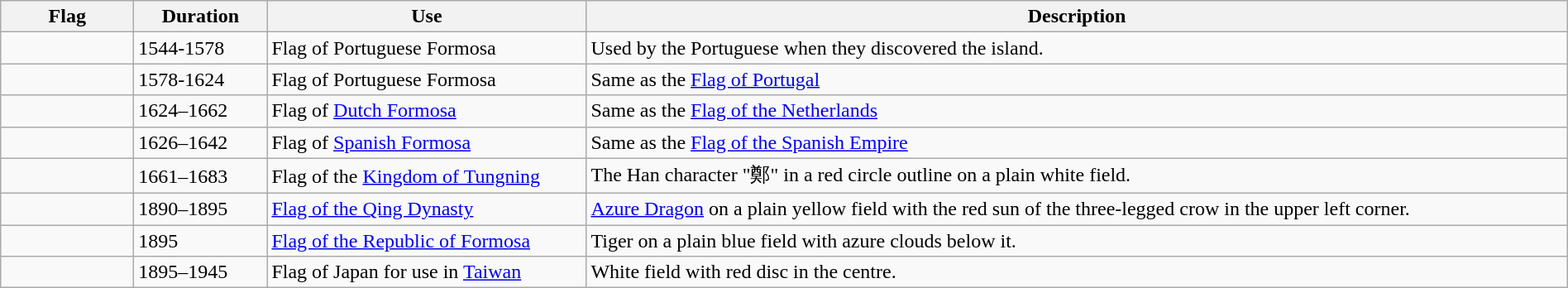<table class="wikitable" width="100%">
<tr>
<th width="100px">Flag</th>
<th width="100px">Duration</th>
<th width="250px">Use</th>
<th style="min-width:250px">Description</th>
</tr>
<tr>
<td></td>
<td>1544-1578</td>
<td>Flag of Portuguese Formosa</td>
<td>Used by the Portuguese when they discovered the island.</td>
</tr>
<tr>
<td></td>
<td>1578-1624</td>
<td>Flag of Portuguese Formosa</td>
<td>Same as the <a href='#'>Flag of Portugal</a></td>
</tr>
<tr>
<td></td>
<td>1624–1662</td>
<td>Flag of <a href='#'>Dutch Formosa</a></td>
<td>Same as the <a href='#'>Flag of the Netherlands</a></td>
</tr>
<tr>
<td></td>
<td>1626–1642</td>
<td>Flag of <a href='#'>Spanish Formosa</a></td>
<td>Same as the <a href='#'>Flag of the Spanish Empire</a></td>
</tr>
<tr>
<td></td>
<td>1661–1683</td>
<td>Flag of the <a href='#'>Kingdom of Tungning</a></td>
<td>The Han character "鄭" in a red circle outline on a plain white field.</td>
</tr>
<tr>
<td></td>
<td>1890–1895</td>
<td><a href='#'>Flag of the Qing Dynasty</a></td>
<td><a href='#'>Azure Dragon</a> on a plain yellow field with the red sun of the three-legged crow in the upper left corner.</td>
</tr>
<tr>
<td></td>
<td>1895</td>
<td><a href='#'>Flag of the Republic of Formosa</a></td>
<td>Tiger on a plain blue field with azure clouds below it.</td>
</tr>
<tr>
<td></td>
<td>1895–1945</td>
<td>Flag of Japan for use in <a href='#'>Taiwan</a></td>
<td>White field with red disc in the centre.</td>
</tr>
</table>
